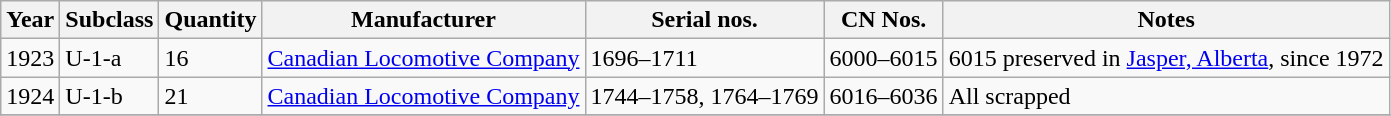<table class=wikitable>
<tr>
<th>Year</th>
<th>Subclass</th>
<th>Quantity</th>
<th>Manufacturer</th>
<th>Serial nos.</th>
<th>CN Nos.</th>
<th>Notes</th>
</tr>
<tr>
<td>1923</td>
<td>U-1-a</td>
<td>16</td>
<td><a href='#'>Canadian Locomotive Company</a></td>
<td>1696–1711</td>
<td>6000–6015</td>
<td>6015 preserved in <a href='#'>Jasper, Alberta</a>, since 1972</td>
</tr>
<tr>
<td>1924</td>
<td>U-1-b</td>
<td>21</td>
<td><a href='#'>Canadian Locomotive Company</a></td>
<td>1744–1758, 1764–1769</td>
<td>6016–6036</td>
<td>All scrapped</td>
</tr>
<tr 6042-6046>
</tr>
</table>
